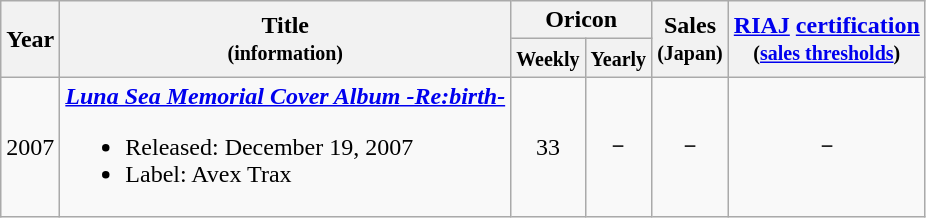<table class="wikitable">
<tr>
<th rowspan="2">Year</th>
<th rowspan="2">Title<br><small>(information)</small><br></th>
<th colspan="2">Oricon<br></th>
<th rowspan="2">Sales<br><small>(Japan)</small><br></th>
<th rowspan="2"><a href='#'>RIAJ</a> <a href='#'>certification</a><br><small>(<a href='#'>sales thresholds</a>)</small></th>
</tr>
<tr>
<th style="width:30px;"><small>Weekly</small></th>
<th style="width:30px;"><small>Yearly</small></th>
</tr>
<tr>
<td>2007</td>
<td><strong><em><a href='#'>Luna Sea Memorial Cover Album -Re:birth-</a></em></strong><br><ul><li>Released: December 19, 2007</li><li>Label: Avex Trax</li></ul></td>
<td style="text-align:center;">33</td>
<td style="text-align:center;">－</td>
<td style="text-align:center;">－</td>
<td style="text-align:center;">－</td>
</tr>
</table>
